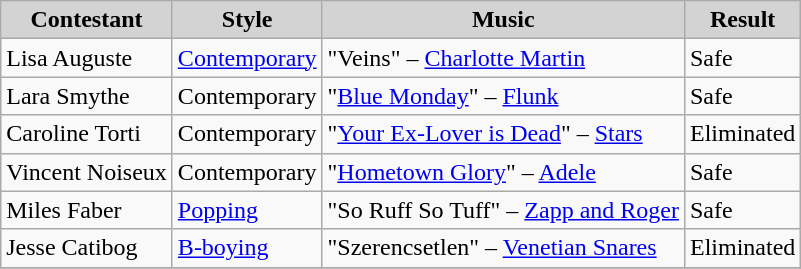<table class="wikitable">
<tr align="center" bgcolor="lightgrey">
<td><strong>Contestant</strong></td>
<td><strong>Style</strong></td>
<td><strong>Music</strong></td>
<td><strong>Result</strong></td>
</tr>
<tr>
<td>Lisa Auguste</td>
<td><a href='#'>Contemporary</a></td>
<td>"Veins" – <a href='#'>Charlotte Martin</a></td>
<td>Safe</td>
</tr>
<tr>
<td>Lara Smythe</td>
<td>Contemporary</td>
<td>"<a href='#'>Blue Monday</a>" – <a href='#'>Flunk</a></td>
<td>Safe</td>
</tr>
<tr>
<td>Caroline Torti</td>
<td>Contemporary</td>
<td>"<a href='#'>Your Ex-Lover is Dead</a>" – <a href='#'>Stars</a></td>
<td>Eliminated</td>
</tr>
<tr>
<td>Vincent Noiseux</td>
<td>Contemporary</td>
<td>"<a href='#'>Hometown Glory</a>" – <a href='#'>Adele</a></td>
<td>Safe</td>
</tr>
<tr>
<td>Miles Faber</td>
<td><a href='#'>Popping</a></td>
<td>"So Ruff So Tuff" – <a href='#'>Zapp and Roger</a></td>
<td>Safe</td>
</tr>
<tr>
<td>Jesse Catibog</td>
<td><a href='#'>B-boying</a></td>
<td>"Szerencsetlen" – <a href='#'>Venetian Snares</a></td>
<td>Eliminated</td>
</tr>
<tr>
</tr>
</table>
